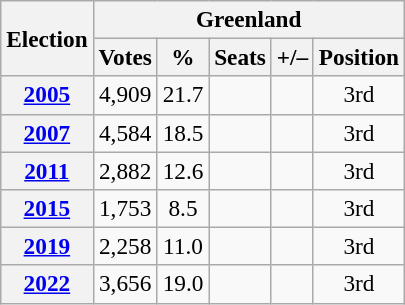<table class="wikitable" style="font-size:97%; text-align:center;">
<tr>
<th rowspan=2>Election</th>
<th colspan=5>Greenland</th>
</tr>
<tr>
<th>Votes</th>
<th>%</th>
<th>Seats</th>
<th>+/–</th>
<th>Position</th>
</tr>
<tr>
<th><a href='#'>2005</a></th>
<td>4,909</td>
<td>21.7</td>
<td></td>
<td></td>
<td> 3rd</td>
</tr>
<tr>
<th><a href='#'>2007</a></th>
<td>4,584</td>
<td>18.5</td>
<td></td>
<td></td>
<td> 3rd</td>
</tr>
<tr>
<th><a href='#'>2011</a></th>
<td>2,882</td>
<td>12.6</td>
<td></td>
<td></td>
<td> 3rd</td>
</tr>
<tr>
<th><a href='#'>2015</a></th>
<td>1,753</td>
<td>8.5</td>
<td></td>
<td></td>
<td> 3rd</td>
</tr>
<tr>
<th><a href='#'>2019</a></th>
<td>2,258</td>
<td>11.0</td>
<td></td>
<td></td>
<td> 3rd</td>
</tr>
<tr>
<th><a href='#'>2022</a></th>
<td>3,656</td>
<td>19.0</td>
<td></td>
<td></td>
<td> 3rd</td>
</tr>
</table>
